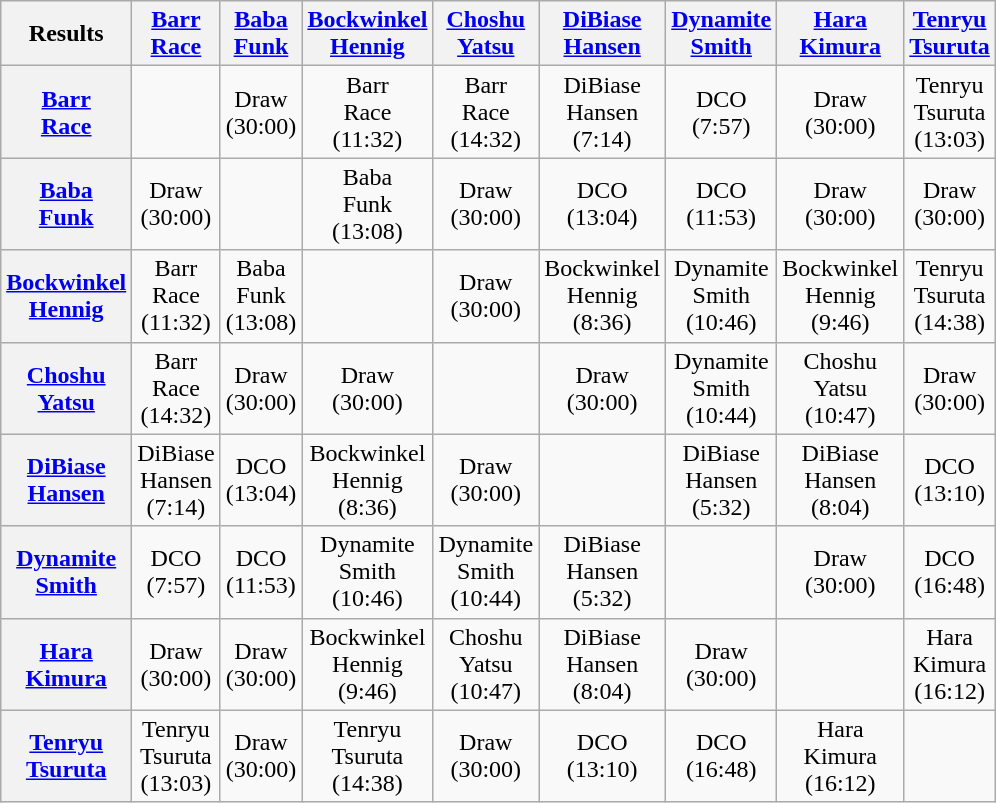<table class="wikitable" style="text-align:center; margin: 1em auto 1em auto">
<tr>
<th>Results</th>
<th><a href='#'>Barr</a><br><a href='#'>Race</a></th>
<th><a href='#'>Baba</a><br><a href='#'>Funk</a></th>
<th><a href='#'>Bockwinkel</a><br><a href='#'>Hennig</a></th>
<th><a href='#'>Choshu</a><br><a href='#'>Yatsu</a></th>
<th><a href='#'>DiBiase</a><br><a href='#'>Hansen</a></th>
<th><a href='#'>Dynamite</a><br><a href='#'>Smith</a></th>
<th><a href='#'>Hara</a><br><a href='#'>Kimura</a></th>
<th><a href='#'>Tenryu</a><br><a href='#'>Tsuruta</a></th>
</tr>
<tr>
<th><a href='#'>Barr</a><br><a href='#'>Race</a></th>
<td></td>
<td>Draw<br>(30:00)</td>
<td>Barr<br>Race<br>(11:32)</td>
<td>Barr<br>Race<br>(14:32)</td>
<td>DiBiase<br>Hansen<br>(7:14)</td>
<td>DCO<br>(7:57)</td>
<td>Draw<br>(30:00)</td>
<td>Tenryu<br>Tsuruta<br>(13:03)</td>
</tr>
<tr>
<th><a href='#'>Baba</a><br><a href='#'>Funk</a></th>
<td>Draw<br>(30:00)</td>
<td></td>
<td>Baba<br>Funk<br>(13:08)</td>
<td>Draw<br>(30:00)</td>
<td>DCO<br>(13:04)</td>
<td>DCO<br>(11:53)</td>
<td>Draw<br>(30:00)</td>
<td>Draw<br>(30:00)</td>
</tr>
<tr>
<th><a href='#'>Bockwinkel</a><br><a href='#'>Hennig</a></th>
<td>Barr<br>Race<br>(11:32)</td>
<td>Baba<br>Funk<br>(13:08)</td>
<td></td>
<td>Draw<br>(30:00)</td>
<td>Bockwinkel<br>Hennig<br>(8:36)</td>
<td>Dynamite<br>Smith<br>(10:46)</td>
<td>Bockwinkel<br>Hennig<br>(9:46)</td>
<td>Tenryu<br>Tsuruta<br>(14:38)</td>
</tr>
<tr>
<th><a href='#'>Choshu</a><br><a href='#'>Yatsu</a></th>
<td>Barr<br>Race<br>(14:32)</td>
<td>Draw<br>(30:00)</td>
<td>Draw<br>(30:00)</td>
<td></td>
<td>Draw<br>(30:00)</td>
<td>Dynamite<br>Smith<br>(10:44)</td>
<td>Choshu<br>Yatsu<br>(10:47)</td>
<td>Draw<br>(30:00)</td>
</tr>
<tr>
<th><a href='#'>DiBiase</a><br><a href='#'>Hansen</a></th>
<td>DiBiase<br>Hansen<br>(7:14)</td>
<td>DCO<br>(13:04)</td>
<td>Bockwinkel<br>Hennig<br>(8:36)</td>
<td>Draw<br>(30:00)</td>
<td></td>
<td>DiBiase<br>Hansen<br>(5:32)</td>
<td>DiBiase<br>Hansen<br>(8:04)</td>
<td>DCO<br>(13:10)</td>
</tr>
<tr>
<th><a href='#'>Dynamite</a><br><a href='#'>Smith</a></th>
<td>DCO<br>(7:57)</td>
<td>DCO<br>(11:53)</td>
<td>Dynamite<br>Smith<br>(10:46)</td>
<td>Dynamite<br>Smith<br>(10:44)</td>
<td>DiBiase<br>Hansen<br>(5:32)</td>
<td></td>
<td>Draw<br>(30:00)</td>
<td>DCO<br>(16:48)</td>
</tr>
<tr>
<th><a href='#'>Hara</a><br><a href='#'>Kimura</a></th>
<td>Draw<br>(30:00)</td>
<td>Draw<br>(30:00)</td>
<td>Bockwinkel<br>Hennig<br>(9:46)</td>
<td>Choshu<br>Yatsu<br>(10:47)</td>
<td>DiBiase<br>Hansen<br>(8:04)</td>
<td>Draw<br>(30:00)</td>
<td></td>
<td>Hara<br>Kimura<br>(16:12)</td>
</tr>
<tr>
<th><a href='#'>Tenryu</a><br><a href='#'>Tsuruta</a></th>
<td>Tenryu<br>Tsuruta<br>(13:03)</td>
<td>Draw<br>(30:00)</td>
<td>Tenryu<br>Tsuruta<br>(14:38)</td>
<td>Draw<br>(30:00)</td>
<td>DCO<br>(13:10)</td>
<td>DCO<br>(16:48)</td>
<td>Hara<br>Kimura<br>(16:12)</td>
<td></td>
</tr>
</table>
